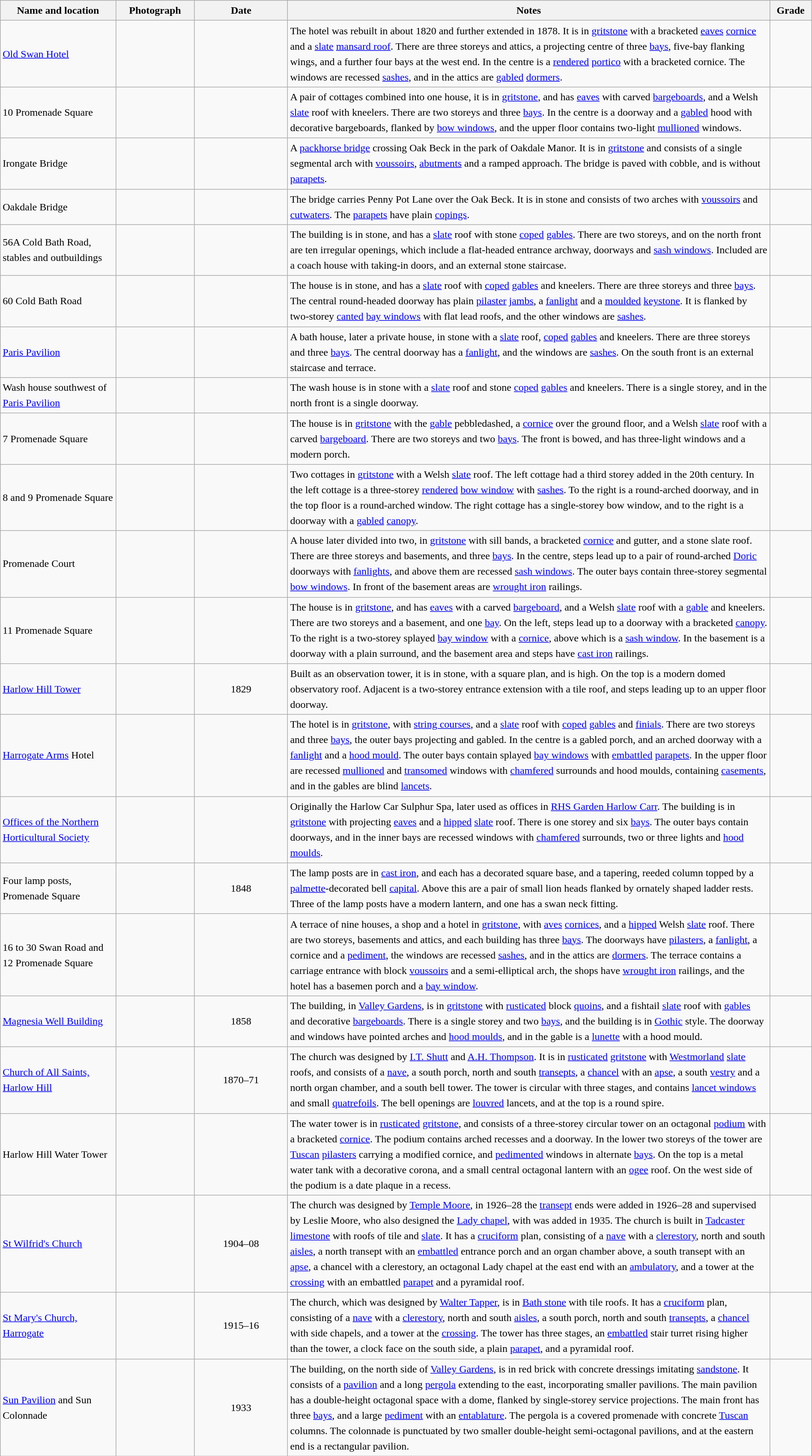<table class="wikitable sortable plainrowheaders" style="width:100%; border:0px; text-align:left; line-height:150%">
<tr>
<th scope="col"  style="width:150px">Name and location</th>
<th scope="col"  style="width:100px" class="unsortable">Photograph</th>
<th scope="col"  style="width:120px">Date</th>
<th scope="col"  style="width:650px" class="unsortable">Notes</th>
<th scope="col"  style="width:50px">Grade</th>
</tr>
<tr>
<td><a href='#'>Old Swan Hotel</a><br><small></small></td>
<td></td>
<td align="center"></td>
<td>The hotel was rebuilt in about 1820 and further extended in 1878. It is in <a href='#'>gritstone</a> with a bracketed <a href='#'>eaves</a> <a href='#'>cornice</a> and a <a href='#'>slate</a> <a href='#'>mansard roof</a>. There are three storeys and attics, a projecting centre of three <a href='#'>bays</a>, five-bay flanking wings, and a further four bays at the west end. In the centre is a <a href='#'>rendered</a> <a href='#'>portico</a> with a bracketed cornice. The windows are recessed <a href='#'>sashes</a>, and in the attics are <a href='#'>gabled</a> <a href='#'>dormers</a>.</td>
<td align="center" ></td>
</tr>
<tr>
<td>10 Promenade Square<br><small></small></td>
<td></td>
<td align="center"></td>
<td>A pair of cottages combined into one house, it is in <a href='#'>gritstone</a>, and has <a href='#'>eaves</a> with carved <a href='#'>bargeboards</a>, and a Welsh <a href='#'>slate</a> roof with kneelers. There are two storeys and three <a href='#'>bays</a>. In the centre is a doorway and a <a href='#'>gabled</a> hood with decorative bargeboards, flanked by <a href='#'>bow windows</a>, and the upper floor contains two-light <a href='#'>mullioned</a> windows.</td>
<td align="center" ></td>
</tr>
<tr>
<td>Irongate Bridge<br><small></small></td>
<td></td>
<td align="center"></td>
<td>A <a href='#'>packhorse bridge</a> crossing Oak Beck in the park of Oakdale Manor. It is in <a href='#'>gritstone</a> and consists of a single segmental arch with <a href='#'>voussoirs</a>, <a href='#'>abutments</a> and a ramped approach. The bridge is paved with cobble, and is without <a href='#'>parapets</a>.</td>
<td align="center" ></td>
</tr>
<tr>
<td>Oakdale Bridge<br><small></small></td>
<td></td>
<td align="center"></td>
<td>The bridge carries Penny Pot Lane over the Oak Beck. It is in stone and consists of two arches with <a href='#'>voussoirs</a> and <a href='#'>cutwaters</a>. The <a href='#'>parapets</a> have plain <a href='#'>copings</a>.</td>
<td align="center" ></td>
</tr>
<tr>
<td>56A Cold Bath Road, stables and outbuildings<br><small></small></td>
<td></td>
<td align="center"></td>
<td>The building is in stone, and has a <a href='#'>slate</a> roof with stone <a href='#'>coped</a> <a href='#'>gables</a>. There are two storeys, and on the north front are ten irregular openings, which include a flat-headed entrance archway, doorways and <a href='#'>sash windows</a>. Included are a coach house with taking-in doors, and an external stone staircase.</td>
<td align="center" ></td>
</tr>
<tr>
<td>60 Cold Bath Road<br><small></small></td>
<td></td>
<td align="center"></td>
<td>The house is in stone, and has a <a href='#'>slate</a> roof with <a href='#'>coped</a> <a href='#'>gables</a> and kneelers. There are three storeys and three <a href='#'>bays</a>. The central round-headed doorway has plain <a href='#'>pilaster</a> <a href='#'>jambs</a>, a <a href='#'>fanlight</a> and a <a href='#'>moulded</a> <a href='#'>keystone</a>. It is flanked by two-storey <a href='#'>canted</a> <a href='#'>bay windows</a> with flat lead roofs, and the other windows are <a href='#'>sashes</a>.</td>
<td align="center" ></td>
</tr>
<tr>
<td><a href='#'>Paris Pavilion</a><br><small></small></td>
<td></td>
<td align="center"></td>
<td>A bath house, later a private house, in stone with a <a href='#'>slate</a> roof, <a href='#'>coped</a> <a href='#'>gables</a> and kneelers. There are three storeys and three <a href='#'>bays</a>. The central doorway has a <a href='#'>fanlight</a>, and the windows are <a href='#'>sashes</a>. On the south front is an external staircase and terrace.</td>
<td align="center" ></td>
</tr>
<tr>
<td>Wash house southwest of <a href='#'>Paris Pavilion</a><br><small></small></td>
<td></td>
<td align="center"></td>
<td>The wash house is in stone with a <a href='#'>slate</a> roof and stone <a href='#'>coped</a> <a href='#'>gables</a> and kneelers. There is a single storey, and in the north front is a single doorway.</td>
<td align="center" ></td>
</tr>
<tr>
<td>7 Promenade Square<br><small></small></td>
<td></td>
<td align="center"></td>
<td>The house is in <a href='#'>gritstone</a> with the <a href='#'>gable</a> pebbledashed, a <a href='#'>cornice</a> over the ground floor, and a Welsh <a href='#'>slate</a> roof with a carved <a href='#'>bargeboard</a>. There are two storeys and two <a href='#'>bays</a>. The front is bowed, and has three-light windows and a modern porch.</td>
<td align="center" ></td>
</tr>
<tr>
<td>8 and 9 Promenade Square<br><small></small></td>
<td></td>
<td align="center"></td>
<td>Two cottages in <a href='#'>gritstone</a> with a Welsh <a href='#'>slate</a> roof. The left cottage had a third storey added in the 20th century. In the left cottage is a three-storey <a href='#'>rendered</a> <a href='#'>bow window</a> with <a href='#'>sashes</a>. To the right is a round-arched doorway, and in the top floor is a round-arched window. The right cottage has a single-storey bow window, and to the right is a doorway with a <a href='#'>gabled</a> <a href='#'>canopy</a>.</td>
<td align="center" ></td>
</tr>
<tr>
<td>Promenade Court<br><small></small></td>
<td></td>
<td align="center"></td>
<td>A house later divided into two, in <a href='#'>gritstone</a> with sill bands, a bracketed <a href='#'>cornice</a> and gutter, and a stone slate roof. There are three storeys and basements, and three <a href='#'>bays</a>. In the centre, steps lead up to a pair of round-arched <a href='#'>Doric</a> doorways with <a href='#'>fanlights</a>, and above them are recessed <a href='#'>sash windows</a>. The outer bays contain three-storey segmental <a href='#'>bow windows</a>. In front of the basement areas are <a href='#'>wrought iron</a> railings.</td>
<td align="center" ></td>
</tr>
<tr>
<td>11 Promenade Square<br><small></small></td>
<td></td>
<td align="center"></td>
<td>The house is in <a href='#'>gritstone</a>, and has <a href='#'>eaves</a> with a carved <a href='#'>bargeboard</a>, and a Welsh <a href='#'>slate</a> roof with a <a href='#'>gable</a> and kneelers. There are two storeys and a basement, and one <a href='#'>bay</a>. On the left, steps lead up to a doorway with a bracketed <a href='#'>canopy</a>. To the right is a two-storey splayed <a href='#'>bay window</a> with a <a href='#'>cornice</a>, above which is a <a href='#'>sash window</a>. In the basement is a doorway with a plain surround, and the basement area and steps have <a href='#'>cast iron</a> railings.</td>
<td align="center" ></td>
</tr>
<tr>
<td><a href='#'>Harlow Hill Tower</a><br><small></small></td>
<td></td>
<td align="center">1829</td>
<td>Built as an observation tower, it is in stone, with a square plan, and is  high. On the top is a modern domed observatory roof. Adjacent is a two-storey entrance extension with a tile roof, and steps leading up to an upper floor doorway.</td>
<td align="center" ></td>
</tr>
<tr>
<td><a href='#'>Harrogate Arms</a> Hotel<br><small></small></td>
<td></td>
<td align="center"></td>
<td>The hotel is in <a href='#'>gritstone</a>, with <a href='#'>string courses</a>, and a <a href='#'>slate</a> roof with <a href='#'>coped</a> <a href='#'>gables</a> and <a href='#'>finials</a>. There are two storeys and three <a href='#'>bays</a>, the outer bays projecting and gabled. In the centre is a gabled porch, and an arched doorway with a <a href='#'>fanlight</a> and a <a href='#'>hood mould</a>. The outer bays contain splayed <a href='#'>bay windows</a> with <a href='#'>embattled</a> <a href='#'>parapets</a>. In the upper floor are recessed <a href='#'>mullioned</a> and <a href='#'>transomed</a> windows with <a href='#'>chamfered</a> surrounds and hood moulds, containing <a href='#'>casements</a>, and in the gables are blind <a href='#'>lancets</a>.</td>
<td align="center" ></td>
</tr>
<tr>
<td><a href='#'>Offices of the Northern Horticultural Society</a><br><small></small></td>
<td></td>
<td align="center"></td>
<td>Originally the Harlow Car Sulphur Spa, later used as offices in <a href='#'>RHS Garden Harlow Carr</a>. The building is in <a href='#'>gritstone</a> with projecting <a href='#'>eaves</a> and a <a href='#'>hipped</a> <a href='#'>slate</a> roof. There is one storey and six <a href='#'>bays</a>. The outer bays contain doorways, and in the inner bays are recessed windows with <a href='#'>chamfered</a> surrounds, two or three lights and <a href='#'>hood moulds</a>.</td>
<td align="center" ></td>
</tr>
<tr>
<td>Four lamp posts,<br>Promenade Square<br><small></small></td>
<td></td>
<td align="center">1848</td>
<td>The lamp posts are in <a href='#'>cast iron</a>, and each has a decorated square base, and a tapering, reeded column topped by a <a href='#'>palmette</a>-decorated bell <a href='#'>capital</a>. Above this are a pair of small lion heads flanked by ornately shaped ladder rests. Three of the lamp posts have a modern lantern, and one has a swan neck fitting.</td>
<td align="center" ></td>
</tr>
<tr>
<td>16 to 30 Swan Road and 12 Promenade Square<br><small></small></td>
<td></td>
<td align="center"></td>
<td>A terrace of nine houses, a shop and a hotel in <a href='#'>gritstone</a>, with <a href='#'>aves</a> <a href='#'>cornices</a>, and a <a href='#'>hipped</a> Welsh <a href='#'>slate</a> roof. There are two storeys, basements and attics, and each building has three <a href='#'>bays</a>. The doorways have <a href='#'>pilasters</a>, a <a href='#'>fanlight</a>, a cornice and a <a href='#'>pediment</a>, the windows are recessed <a href='#'>sashes</a>, and in the attics are <a href='#'>dormers</a>. The terrace contains a carriage entrance with block <a href='#'>voussoirs</a> and a semi-elliptical arch, the shops have <a href='#'>wrought iron</a> railings, and the hotel has a basemen porch and a <a href='#'>bay window</a>.</td>
<td align="center" ></td>
</tr>
<tr>
<td><a href='#'>Magnesia Well Building</a><br><small></small></td>
<td></td>
<td align="center">1858</td>
<td>The building, in <a href='#'>Valley Gardens</a>, is in <a href='#'>gritstone</a> with <a href='#'>rusticated</a> block <a href='#'>quoins</a>, and a fishtail <a href='#'>slate</a> roof with <a href='#'>gables</a> and decorative <a href='#'>bargeboards</a>. There is a single storey and two <a href='#'>bays</a>, and the building is in <a href='#'>Gothic</a> style. The doorway and windows have pointed arches and <a href='#'>hood moulds</a>, and in the gable is a <a href='#'>lunette</a> with a hood mould.</td>
<td align="center" ></td>
</tr>
<tr>
<td><a href='#'>Church of All Saints, Harlow Hill</a><br><small></small></td>
<td></td>
<td align="center">1870–71</td>
<td>The church was designed by <a href='#'>I.T. Shutt</a> and <a href='#'>A.H. Thompson</a>. It is in <a href='#'>rusticated</a> <a href='#'>gritstone</a> with <a href='#'>Westmorland</a> <a href='#'>slate</a> roofs, and consists of a <a href='#'>nave</a>, a south porch, north and south <a href='#'>transepts</a>, a <a href='#'>chancel</a> with an <a href='#'>apse</a>, a south <a href='#'>vestry</a> and a north organ chamber, and a south bell tower. The tower is circular with three stages, and contains <a href='#'>lancet windows</a> and small <a href='#'>quatrefoils</a>. The bell openings are <a href='#'>louvred</a> lancets, and at the top is a round spire.</td>
<td align="center" ></td>
</tr>
<tr>
<td>Harlow Hill Water Tower<br><small></small></td>
<td></td>
<td align="center"></td>
<td>The water tower is in <a href='#'>rusticated</a> <a href='#'>gritstone</a>, and consists of a three-storey circular tower on an octagonal <a href='#'>podium</a> with a bracketed <a href='#'>cornice</a>. The podium contains arched recesses and a doorway. In the lower two storeys of the tower are <a href='#'>Tuscan</a> <a href='#'>pilasters</a> carrying a modified cornice, and <a href='#'>pedimented</a> windows in alternate <a href='#'>bays</a>. On the top is a metal water tank with a decorative corona, and a small central octagonal lantern with an <a href='#'>ogee</a> roof. On the west side of the podium is a date plaque in a recess.</td>
<td align="center" ></td>
</tr>
<tr>
<td><a href='#'>St Wilfrid's Church</a><br><small></small></td>
<td></td>
<td align="center">1904–08</td>
<td>The church was designed by <a href='#'>Temple Moore</a>, in 1926–28 the <a href='#'>transept</a> ends were added in 1926–28 and supervised by Leslie Moore, who also designed the <a href='#'>Lady chapel</a>, with was added in 1935. The church is built in <a href='#'>Tadcaster</a> <a href='#'>limestone</a> with roofs of tile and <a href='#'>slate</a>. It has a <a href='#'>cruciform</a> plan, consisting of a <a href='#'>nave</a> with a <a href='#'>clerestory</a>, north and south <a href='#'>aisles</a>, a north transept with an <a href='#'>embattled</a> entrance porch and an organ chamber above, a south transept with an <a href='#'>apse</a>, a chancel with a clerestory, an octagonal Lady chapel at the east end with an <a href='#'>ambulatory</a>, and a tower at the <a href='#'>crossing</a> with an embattled <a href='#'>parapet</a> and a pyramidal roof.</td>
<td align="center" ></td>
</tr>
<tr>
<td><a href='#'>St Mary's Church, Harrogate</a><br><small></small></td>
<td></td>
<td align="center">1915–16</td>
<td>The church, which was designed by <a href='#'>Walter Tapper</a>, is in <a href='#'>Bath stone</a> with tile roofs. It has a <a href='#'>cruciform</a> plan, consisting of a <a href='#'>nave</a> with a <a href='#'>clerestory</a>, north and south <a href='#'>aisles</a>, a south porch, north and south <a href='#'>transepts</a>, a <a href='#'>chancel</a> with side chapels, and a tower at the <a href='#'>crossing</a>. The tower has three stages, an <a href='#'>embattled</a> stair turret rising higher than the tower, a clock face on the south side, a plain <a href='#'>parapet</a>, and a pyramidal roof.</td>
<td align="center" ></td>
</tr>
<tr>
<td><a href='#'>Sun Pavilion</a> and Sun Colonnade<br><small></small></td>
<td></td>
<td align="center">1933</td>
<td>The building, on the north side of <a href='#'>Valley Gardens</a>, is in red brick with concrete dressings imitating <a href='#'>sandstone</a>. It consists of a <a href='#'>pavilion</a> and a long <a href='#'>pergola</a> extending to the east, incorporating smaller pavilions. The main pavilion has a double-height octagonal space with a dome, flanked by single-storey service projections. The main front has three <a href='#'>bays</a>, and a large <a href='#'>pediment</a> with an <a href='#'>entablature</a>. The pergola is a covered promenade with concrete <a href='#'>Tuscan</a> columns. The colonnade is punctuated by two smaller double-height semi-octagonal pavilions, and at the eastern end is a rectangular pavilion.</td>
<td align="center" ></td>
</tr>
<tr>
</tr>
</table>
